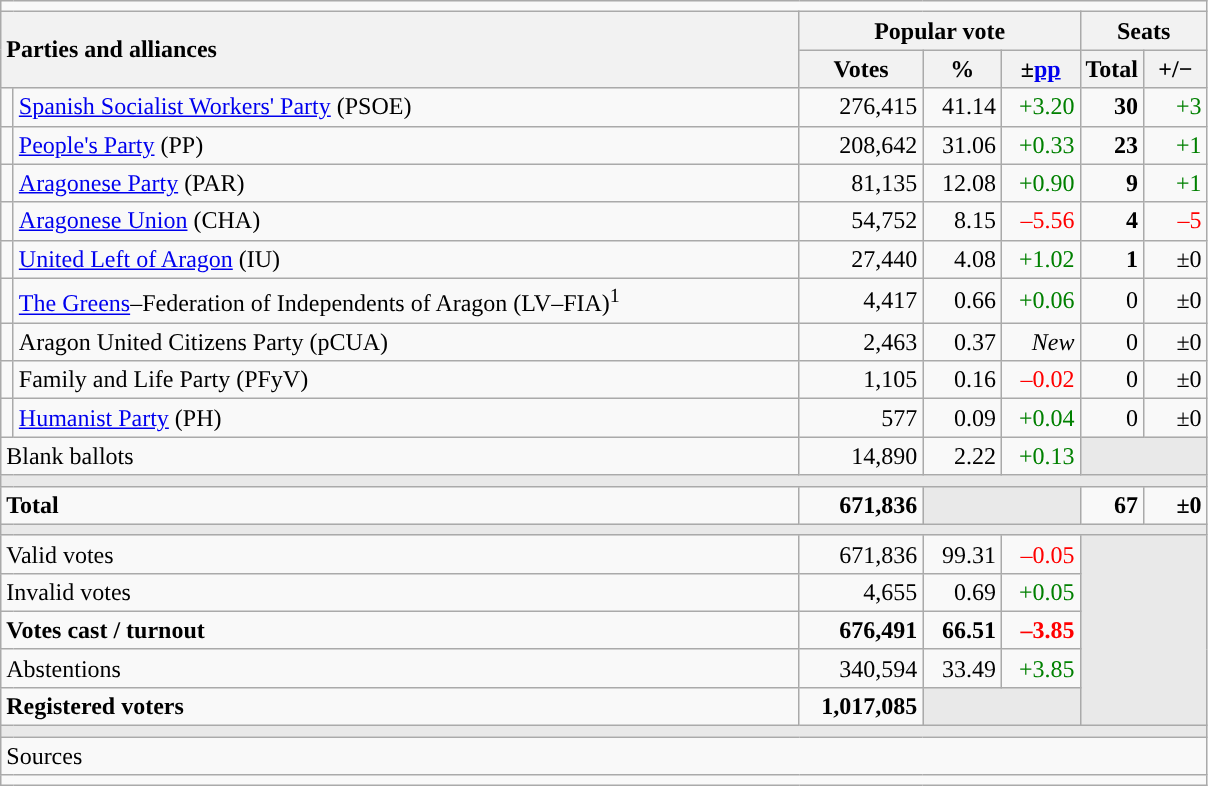<table class="wikitable" style="text-align:right;">
<tr>
<td colspan="7"></td>
</tr>
<tr>
<th style="text-align:left;" rowspan="2" colspan="2" width="525">Parties and alliances</th>
<th colspan="3">Popular vote</th>
<th colspan="2">Seats</th>
</tr>
<tr>
<th width="75">Votes</th>
<th width="45">%</th>
<th width="45">±<a href='#'>pp</a></th>
<th width="35">Total</th>
<th width="35">+/−</th>
</tr>
<tr>
<td width="1" style="color:inherit;background:"></td>
<td align="left"><a href='#'>Spanish Socialist Workers' Party</a> (PSOE)</td>
<td>276,415</td>
<td>41.14</td>
<td style="color:green;">+3.20</td>
<td><strong>30</strong></td>
<td style="color:green;">+3</td>
</tr>
<tr>
<td style="color:inherit;background:"></td>
<td align="left"><a href='#'>People's Party</a> (PP)</td>
<td>208,642</td>
<td>31.06</td>
<td style="color:green;">+0.33</td>
<td><strong>23</strong></td>
<td style="color:green;">+1</td>
</tr>
<tr>
<td style="color:inherit;background:"></td>
<td align="left"><a href='#'>Aragonese Party</a> (PAR)</td>
<td>81,135</td>
<td>12.08</td>
<td style="color:green;">+0.90</td>
<td><strong>9</strong></td>
<td style="color:green;">+1</td>
</tr>
<tr>
<td style="color:inherit;background:"></td>
<td align="left"><a href='#'>Aragonese Union</a> (CHA)</td>
<td>54,752</td>
<td>8.15</td>
<td style="color:red;">–5.56</td>
<td><strong>4</strong></td>
<td style="color:red;">–5</td>
</tr>
<tr>
<td style="color:inherit;background:"></td>
<td align="left"><a href='#'>United Left of Aragon</a> (IU)</td>
<td>27,440</td>
<td>4.08</td>
<td style="color:green;">+1.02</td>
<td><strong>1</strong></td>
<td>±0</td>
</tr>
<tr>
<td style="color:inherit;background:"></td>
<td align="left"><a href='#'>The Greens</a>–Federation of Independents of Aragon (LV–FIA)<sup>1</sup></td>
<td>4,417</td>
<td>0.66</td>
<td style="color:green;">+0.06</td>
<td>0</td>
<td>±0</td>
</tr>
<tr>
<td style="color:inherit;background:"></td>
<td align="left">Aragon United Citizens Party (pCUA)</td>
<td>2,463</td>
<td>0.37</td>
<td><em>New</em></td>
<td>0</td>
<td>±0</td>
</tr>
<tr>
<td style="color:inherit;background:"></td>
<td align="left">Family and Life Party (PFyV)</td>
<td>1,105</td>
<td>0.16</td>
<td style="color:red;">–0.02</td>
<td>0</td>
<td>±0</td>
</tr>
<tr>
<td style="color:inherit;background:"></td>
<td align="left"><a href='#'>Humanist Party</a> (PH)</td>
<td>577</td>
<td>0.09</td>
<td style="color:green;">+0.04</td>
<td>0</td>
<td>±0</td>
</tr>
<tr>
<td align="left" colspan="2">Blank ballots</td>
<td>14,890</td>
<td>2.22</td>
<td style="color:green;">+0.13</td>
<td bgcolor="#E9E9E9" colspan="2"></td>
</tr>
<tr>
<td colspan="7" bgcolor="#E9E9E9"></td>
</tr>
<tr style="font-weight:bold;">
<td align="left" colspan="2">Total</td>
<td>671,836</td>
<td bgcolor="#E9E9E9" colspan="2"></td>
<td>67</td>
<td>±0</td>
</tr>
<tr>
<td colspan="7" bgcolor="#E9E9E9"></td>
</tr>
<tr>
<td align="left" colspan="2">Valid votes</td>
<td>671,836</td>
<td>99.31</td>
<td style="color:red;">–0.05</td>
<td bgcolor="#E9E9E9" colspan="2" rowspan="5"></td>
</tr>
<tr>
<td align="left" colspan="2">Invalid votes</td>
<td>4,655</td>
<td>0.69</td>
<td style="color:green;">+0.05</td>
</tr>
<tr style="font-weight:bold;">
<td align="left" colspan="2">Votes cast / turnout</td>
<td>676,491</td>
<td>66.51</td>
<td style="color:red;">–3.85</td>
</tr>
<tr>
<td align="left" colspan="2">Abstentions</td>
<td>340,594</td>
<td>33.49</td>
<td style="color:green;">+3.85</td>
</tr>
<tr style="font-weight:bold;">
<td align="left" colspan="2">Registered voters</td>
<td>1,017,085</td>
<td bgcolor="#E9E9E9" colspan="2"></td>
</tr>
<tr>
<td colspan="7" bgcolor="#E9E9E9"></td>
</tr>
<tr>
<td align="left" colspan="7">Sources</td>
</tr>
<tr>
<td colspan="7" style="text-align:left; max-width:790px;"></td>
</tr>
</table>
